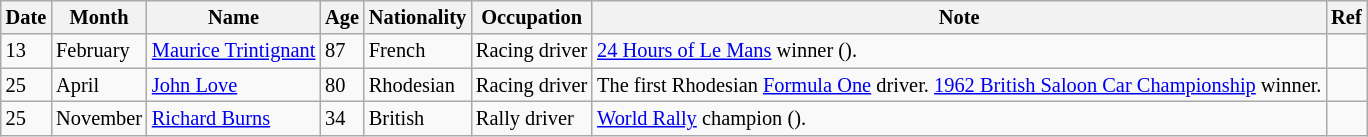<table class="wikitable" style="font-size:85%;">
<tr>
<th>Date</th>
<th>Month</th>
<th>Name</th>
<th>Age</th>
<th>Nationality</th>
<th>Occupation</th>
<th>Note</th>
<th>Ref</th>
</tr>
<tr>
<td>13</td>
<td>February</td>
<td><a href='#'>Maurice Trintignant</a></td>
<td>87</td>
<td>French</td>
<td>Racing driver</td>
<td><a href='#'>24 Hours of Le Mans</a> winner ().</td>
<td></td>
</tr>
<tr>
<td>25</td>
<td>April</td>
<td><a href='#'>John Love</a></td>
<td>80</td>
<td>Rhodesian</td>
<td>Racing driver</td>
<td>The first Rhodesian <a href='#'>Formula One</a> driver. <a href='#'>1962 British Saloon Car Championship</a> winner.</td>
<td></td>
</tr>
<tr>
<td>25</td>
<td>November</td>
<td><a href='#'>Richard Burns</a></td>
<td>34</td>
<td>British</td>
<td>Rally driver</td>
<td><a href='#'>World Rally</a> champion ().</td>
<td></td>
</tr>
</table>
